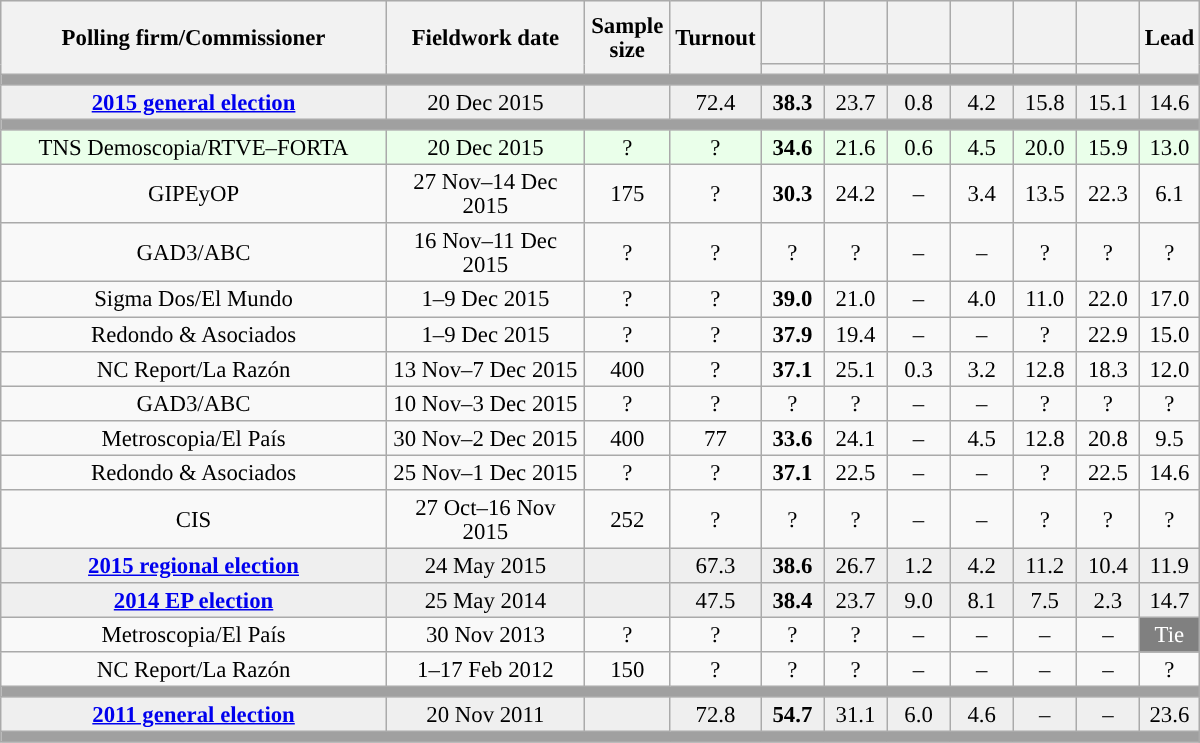<table class="wikitable collapsible collapsed" style="text-align:center; font-size:95%; line-height:16px;">
<tr style="height:42px; background-color:#E9E9E9">
<th style="width:250px;" rowspan="2">Polling firm/Commissioner</th>
<th style="width:125px;" rowspan="2">Fieldwork date</th>
<th style="width:50px;" rowspan="2">Sample size</th>
<th style="width:45px;" rowspan="2">Turnout</th>
<th style="width:35px;"></th>
<th style="width:35px;"></th>
<th style="width:35px;"></th>
<th style="width:35px;"></th>
<th style="width:35px;"></th>
<th style="width:35px;"></th>
<th style="width:30px;" rowspan="2">Lead</th>
</tr>
<tr>
<th style="color:inherit;background:"></th>
<th style="color:inherit;background:"></th>
<th style="color:inherit;background:"></th>
<th style="color:inherit;background:"></th>
<th style="color:inherit;background:"></th>
<th style="color:inherit;background:"></th>
</tr>
<tr>
<td colspan="11" style="background:#A0A0A0"></td>
</tr>
<tr style="background:#EFEFEF;">
<td><strong><a href='#'>2015 general election</a></strong></td>
<td>20 Dec 2015</td>
<td></td>
<td>72.4</td>
<td><strong>38.3</strong><br></td>
<td>23.7<br></td>
<td>0.8<br></td>
<td>4.2<br></td>
<td>15.8<br></td>
<td>15.1<br></td>
<td style="background:">14.6</td>
</tr>
<tr>
<td colspan="11" style="background:#A0A0A0"></td>
</tr>
<tr style="background:#EAFFEA;">
<td>TNS Demoscopia/RTVE–FORTA</td>
<td>20 Dec 2015</td>
<td>?</td>
<td>?</td>
<td><strong>34.6</strong><br></td>
<td>21.6<br></td>
<td>0.6<br></td>
<td>4.5<br></td>
<td>20.0<br></td>
<td>15.9<br></td>
<td style="background:">13.0</td>
</tr>
<tr>
<td>GIPEyOP</td>
<td>27 Nov–14 Dec 2015</td>
<td>175</td>
<td>?</td>
<td><strong>30.3</strong><br></td>
<td>24.2<br></td>
<td>–</td>
<td>3.4<br></td>
<td>13.5<br></td>
<td>22.3<br></td>
<td style="background:">6.1</td>
</tr>
<tr>
<td>GAD3/ABC</td>
<td>16 Nov–11 Dec 2015</td>
<td>?</td>
<td>?</td>
<td>?<br></td>
<td>?<br></td>
<td>–</td>
<td>–</td>
<td>?<br></td>
<td>?<br></td>
<td style="background:">?</td>
</tr>
<tr>
<td>Sigma Dos/El Mundo</td>
<td>1–9 Dec 2015</td>
<td>?</td>
<td>?</td>
<td><strong>39.0</strong><br></td>
<td>21.0<br></td>
<td>–</td>
<td>4.0<br></td>
<td>11.0<br></td>
<td>22.0<br></td>
<td style="background:">17.0</td>
</tr>
<tr>
<td>Redondo & Asociados</td>
<td>1–9 Dec 2015</td>
<td>?</td>
<td>?</td>
<td><strong>37.9</strong><br></td>
<td>19.4<br></td>
<td>–</td>
<td>–</td>
<td>?<br></td>
<td>22.9<br></td>
<td style="background:">15.0</td>
</tr>
<tr>
<td>NC Report/La Razón</td>
<td>13 Nov–7 Dec 2015</td>
<td>400</td>
<td>?</td>
<td><strong>37.1</strong><br></td>
<td>25.1<br></td>
<td>0.3<br></td>
<td>3.2<br></td>
<td>12.8<br></td>
<td>18.3<br></td>
<td style="background:">12.0</td>
</tr>
<tr>
<td>GAD3/ABC</td>
<td>10 Nov–3 Dec 2015</td>
<td>?</td>
<td>?</td>
<td>?<br></td>
<td>?<br></td>
<td>–</td>
<td>–</td>
<td>?<br></td>
<td>?<br></td>
<td style="background:">?</td>
</tr>
<tr>
<td>Metroscopia/El País</td>
<td>30 Nov–2 Dec 2015</td>
<td>400</td>
<td>77</td>
<td><strong>33.6</strong><br></td>
<td>24.1<br></td>
<td>–</td>
<td>4.5<br></td>
<td>12.8<br></td>
<td>20.8<br></td>
<td style="background:">9.5</td>
</tr>
<tr>
<td>Redondo & Asociados</td>
<td>25 Nov–1 Dec 2015</td>
<td>?</td>
<td>?</td>
<td><strong>37.1</strong><br></td>
<td>22.5<br></td>
<td>–</td>
<td>–</td>
<td>?<br></td>
<td>22.5<br></td>
<td style="background:">14.6</td>
</tr>
<tr>
<td>CIS</td>
<td>27 Oct–16 Nov 2015</td>
<td>252</td>
<td>?</td>
<td>?<br></td>
<td>?<br></td>
<td>–</td>
<td>–</td>
<td>?<br></td>
<td>?<br></td>
<td style="background:">?</td>
</tr>
<tr style="background:#EFEFEF;">
<td><strong><a href='#'>2015 regional election</a></strong></td>
<td>24 May 2015</td>
<td></td>
<td>67.3</td>
<td><strong>38.6</strong><br></td>
<td>26.7<br></td>
<td>1.2<br></td>
<td>4.2<br></td>
<td>11.2<br></td>
<td>10.4<br></td>
<td style="background:">11.9</td>
</tr>
<tr style="background:#EFEFEF;">
<td><strong><a href='#'>2014 EP election</a></strong></td>
<td>25 May 2014</td>
<td></td>
<td>47.5</td>
<td><strong>38.4</strong><br></td>
<td>23.7<br></td>
<td>9.0<br></td>
<td>8.1<br></td>
<td>7.5<br></td>
<td>2.3<br></td>
<td style="background:">14.7</td>
</tr>
<tr>
<td>Metroscopia/El País</td>
<td>30 Nov 2013</td>
<td>?</td>
<td>?</td>
<td>?<br></td>
<td>?<br></td>
<td>–</td>
<td>–</td>
<td>–</td>
<td>–</td>
<td style="background:gray;color:white;">Tie</td>
</tr>
<tr>
<td>NC Report/La Razón</td>
<td>1–17 Feb 2012</td>
<td>150</td>
<td>?</td>
<td>?<br></td>
<td>?<br></td>
<td>–</td>
<td>–</td>
<td>–</td>
<td>–</td>
<td style="background:">?</td>
</tr>
<tr>
<td colspan="11" style="background:#A0A0A0"></td>
</tr>
<tr style="background:#EFEFEF;">
<td><strong><a href='#'>2011 general election</a></strong></td>
<td>20 Nov 2011</td>
<td></td>
<td>72.8</td>
<td><strong>54.7</strong><br></td>
<td>31.1<br></td>
<td>6.0<br></td>
<td>4.6<br></td>
<td>–</td>
<td>–</td>
<td style="background:">23.6</td>
</tr>
<tr>
<td colspan="11" style="background:#A0A0A0"></td>
</tr>
</table>
